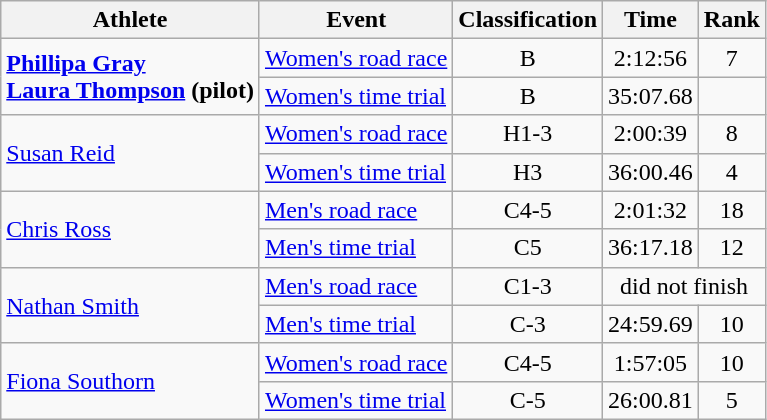<table class=wikitable>
<tr>
<th>Athlete</th>
<th>Event</th>
<th>Classification</th>
<th>Time</th>
<th>Rank</th>
</tr>
<tr>
<td rowspan=2><strong><a href='#'>Phillipa Gray</a> <br><a href='#'>Laura Thompson</a> (pilot)</strong></td>
<td><a href='#'>Women's road race</a></td>
<td align="center">B</td>
<td align="center">2:12:56</td>
<td align="center">7</td>
</tr>
<tr>
<td><a href='#'>Women's time trial</a></td>
<td align="center">B</td>
<td align="center">35:07.68</td>
<td align="center"></td>
</tr>
<tr>
<td rowspan=2><a href='#'>Susan Reid</a></td>
<td><a href='#'>Women's road race</a></td>
<td align="center">H1-3</td>
<td align="center">2:00:39</td>
<td align="center">8</td>
</tr>
<tr>
<td><a href='#'>Women's time trial</a></td>
<td align="center">H3</td>
<td align="center">36:00.46</td>
<td align="center">4</td>
</tr>
<tr>
<td rowspan=2><a href='#'>Chris Ross</a></td>
<td><a href='#'>Men's road race</a></td>
<td align="center">C4-5</td>
<td align="center">2:01:32</td>
<td align="center">18</td>
</tr>
<tr>
<td><a href='#'>Men's time trial</a></td>
<td align="center">C5</td>
<td align="center">36:17.18</td>
<td align="center">12</td>
</tr>
<tr>
<td rowspan=2><a href='#'>Nathan Smith</a></td>
<td><a href='#'>Men's road race</a></td>
<td align="center">C1-3</td>
<td align=center colspan=2>did not finish</td>
</tr>
<tr>
<td><a href='#'>Men's time trial</a></td>
<td align="center">C-3</td>
<td align="center">24:59.69</td>
<td align="center">10</td>
</tr>
<tr>
<td rowspan=2><a href='#'>Fiona Southorn</a></td>
<td><a href='#'>Women's road race</a></td>
<td align="center">C4-5</td>
<td align="center">1:57:05</td>
<td align="center">10</td>
</tr>
<tr>
<td><a href='#'>Women's time trial</a></td>
<td align="center">C-5</td>
<td align="center">26:00.81</td>
<td align="center">5</td>
</tr>
</table>
